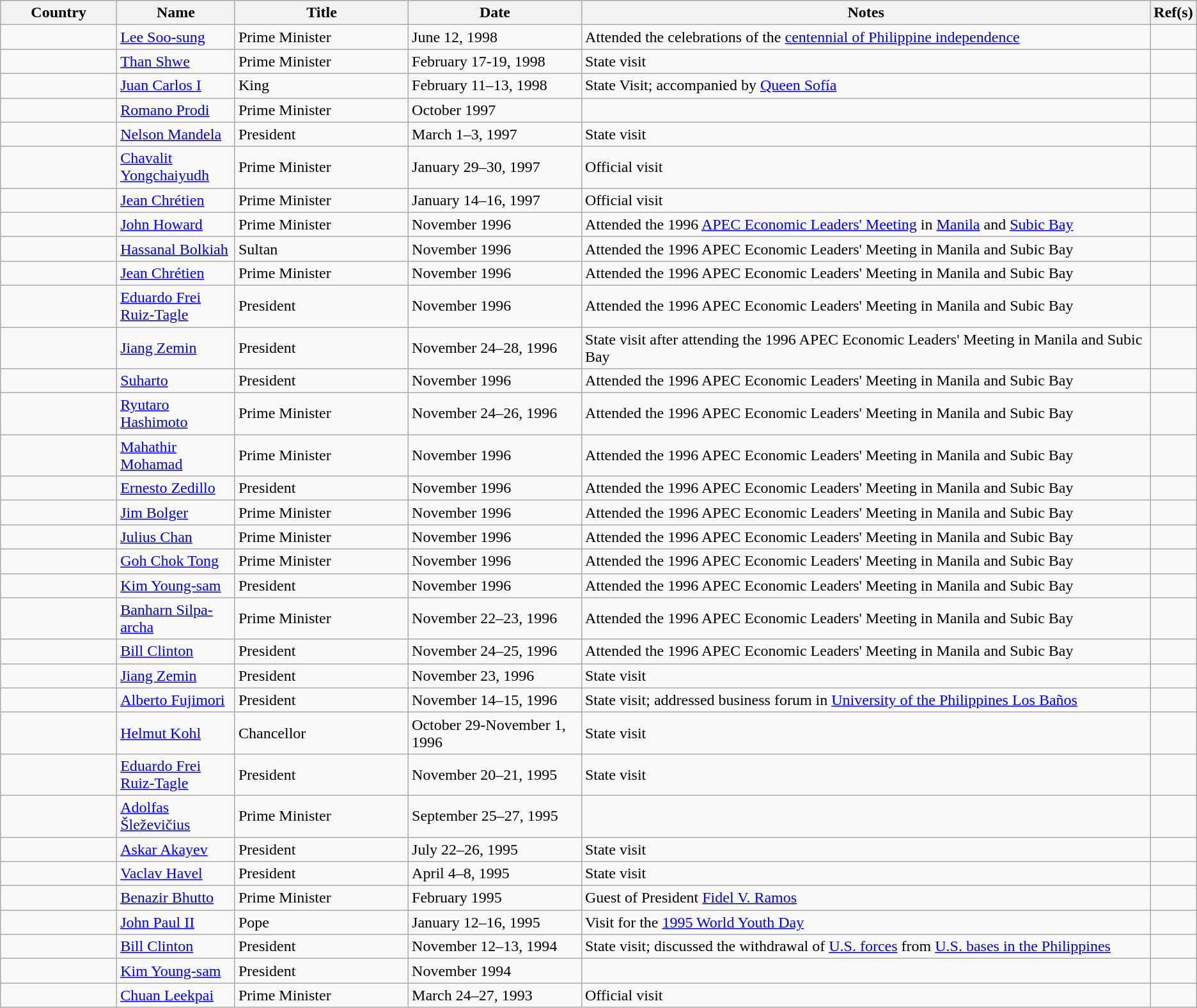<table class="wikitable sortable">
<tr>
<th style="width:10%;">Country</th>
<th style="width:10%;">Name</th>
<th style="width:15%;">Title</th>
<th style="width:15%;">Date</th>
<th style="width:50%;">Notes</th>
<th style="width:5%;">Ref(s)</th>
</tr>
<tr>
<td></td>
<td><a href='#'>Lee Soo-sung</a></td>
<td>Prime Minister</td>
<td>June 12, 1998</td>
<td>Attended the celebrations of the <a href='#'>centennial of Philippine independence</a></td>
<td></td>
</tr>
<tr>
<td></td>
<td><a href='#'>Than Shwe</a></td>
<td>Prime Minister</td>
<td>February 17-19, 1998</td>
<td>State visit</td>
<td></td>
</tr>
<tr>
<td></td>
<td><a href='#'>Juan Carlos I</a></td>
<td>King</td>
<td>February 11–13, 1998</td>
<td>State Visit; accompanied by <a href='#'>Queen Sofía</a></td>
<td></td>
</tr>
<tr>
<td></td>
<td><a href='#'>Romano Prodi</a></td>
<td>Prime Minister</td>
<td>October 1997</td>
<td></td>
<td></td>
</tr>
<tr>
<td></td>
<td><a href='#'>Nelson Mandela</a></td>
<td>President</td>
<td>March 1–3, 1997</td>
<td>State visit</td>
<td></td>
</tr>
<tr>
<td></td>
<td><a href='#'>Chavalit Yongchaiyudh</a></td>
<td>Prime Minister</td>
<td>January 29–30, 1997</td>
<td>Official visit</td>
<td></td>
</tr>
<tr>
<td></td>
<td><a href='#'>Jean Chrétien</a></td>
<td>Prime Minister</td>
<td>January 14–16, 1997</td>
<td>Official visit</td>
<td></td>
</tr>
<tr>
<td></td>
<td><a href='#'>John Howard</a></td>
<td>Prime Minister</td>
<td>November 1996</td>
<td>Attended the 1996 <a href='#'>APEC Economic Leaders' Meeting</a> in <a href='#'>Manila</a> and <a href='#'>Subic Bay</a></td>
<td></td>
</tr>
<tr>
<td></td>
<td><a href='#'>Hassanal Bolkiah</a></td>
<td>Sultan</td>
<td>November 1996</td>
<td>Attended the 1996 APEC Economic Leaders' Meeting in Manila and Subic Bay</td>
<td></td>
</tr>
<tr>
<td></td>
<td><a href='#'>Jean Chrétien</a></td>
<td>Prime Minister</td>
<td>November 1996</td>
<td>Attended the 1996 APEC Economic Leaders' Meeting in Manila and Subic Bay</td>
<td></td>
</tr>
<tr>
<td></td>
<td><a href='#'>Eduardo Frei Ruiz-Tagle</a></td>
<td>President</td>
<td>November 1996</td>
<td>Attended the 1996 APEC Economic Leaders' Meeting in Manila and Subic Bay</td>
<td></td>
</tr>
<tr>
<td></td>
<td><a href='#'>Jiang Zemin</a></td>
<td>President</td>
<td>November 24–28, 1996</td>
<td>State visit after attending the 1996 APEC Economic Leaders' Meeting in Manila and Subic Bay</td>
<td></td>
</tr>
<tr>
<td></td>
<td><a href='#'>Suharto</a></td>
<td>President</td>
<td>November 1996</td>
<td>Attended the 1996 APEC Economic Leaders' Meeting in Manila and Subic Bay</td>
<td></td>
</tr>
<tr>
<td></td>
<td><a href='#'>Ryutaro Hashimoto</a></td>
<td>Prime Minister</td>
<td>November 24–26, 1996</td>
<td>Attended the 1996 APEC Economic Leaders' Meeting in Manila and Subic Bay</td>
<td></td>
</tr>
<tr>
<td></td>
<td><a href='#'>Mahathir Mohamad</a></td>
<td>Prime Minister</td>
<td>November 1996</td>
<td>Attended the 1996 APEC Economic Leaders' Meeting in Manila and Subic Bay</td>
<td></td>
</tr>
<tr>
<td></td>
<td><a href='#'>Ernesto Zedillo</a></td>
<td>President</td>
<td>November 1996</td>
<td>Attended the 1996 APEC Economic Leaders' Meeting in Manila and Subic Bay</td>
<td></td>
</tr>
<tr>
<td></td>
<td><a href='#'>Jim Bolger</a></td>
<td>Prime Minister</td>
<td>November 1996</td>
<td>Attended the 1996 APEC Economic Leaders' Meeting in Manila and Subic Bay</td>
<td></td>
</tr>
<tr>
<td></td>
<td><a href='#'>Julius Chan</a></td>
<td>Prime Minister</td>
<td>November 1996</td>
<td>Attended the 1996 APEC Economic Leaders' Meeting in Manila and Subic Bay</td>
<td></td>
</tr>
<tr>
<td></td>
<td><a href='#'>Goh Chok Tong</a></td>
<td>Prime Minister</td>
<td>November 1996</td>
<td>Attended the 1996 APEC Economic Leaders' Meeting in Manila and Subic Bay</td>
<td></td>
</tr>
<tr>
<td></td>
<td><a href='#'>Kim Young-sam</a></td>
<td>President</td>
<td>November 1996</td>
<td>Attended the 1996 APEC Economic Leaders' Meeting in Manila and Subic Bay</td>
<td></td>
</tr>
<tr>
<td></td>
<td><a href='#'>Banharn Silpa-archa</a></td>
<td>Prime Minister</td>
<td>November 22–23, 1996</td>
<td>Attended the 1996 APEC Economic Leaders' Meeting in Manila and Subic Bay</td>
<td></td>
</tr>
<tr>
<td></td>
<td><a href='#'>Bill Clinton</a></td>
<td>President</td>
<td>November 24–25, 1996</td>
<td>Attended the 1996 APEC Economic Leaders' Meeting in Manila and Subic Bay</td>
<td></td>
</tr>
<tr>
<td></td>
<td><a href='#'>Jiang Zemin</a></td>
<td>President</td>
<td>November 23, 1996</td>
<td>State visit</td>
<td></td>
</tr>
<tr>
<td></td>
<td><a href='#'>Alberto Fujimori</a></td>
<td>President</td>
<td>November 14–15, 1996</td>
<td>State visit; addressed business forum in <a href='#'>University of the Philippines Los Baños</a></td>
<td></td>
</tr>
<tr>
<td></td>
<td><a href='#'>Helmut Kohl</a></td>
<td>Chancellor</td>
<td>October 29-November 1, 1996</td>
<td>State visit</td>
<td></td>
</tr>
<tr>
<td></td>
<td><a href='#'>Eduardo Frei Ruiz-Tagle</a></td>
<td>President</td>
<td>November 20–21, 1995</td>
<td>State visit</td>
<td></td>
</tr>
<tr>
<td></td>
<td><a href='#'>Adolfas Šleževičius</a></td>
<td>Prime Minister</td>
<td>September 25–27, 1995</td>
<td></td>
<td></td>
</tr>
<tr>
<td></td>
<td><a href='#'>Askar Akayev</a></td>
<td>President</td>
<td>July 22–26, 1995</td>
<td>State visit</td>
<td></td>
</tr>
<tr>
<td></td>
<td><a href='#'>Vaclav Havel</a></td>
<td>President</td>
<td>April 4–8, 1995</td>
<td>State visit</td>
<td></td>
</tr>
<tr>
<td></td>
<td><a href='#'>Benazir Bhutto</a></td>
<td>Prime Minister</td>
<td>February 1995</td>
<td>Guest of President <a href='#'>Fidel V. Ramos</a></td>
<td></td>
</tr>
<tr>
<td></td>
<td><a href='#'>John Paul II</a></td>
<td>Pope</td>
<td>January 12–16, 1995</td>
<td>Visit for the <a href='#'>1995 World Youth Day</a></td>
<td></td>
</tr>
<tr>
<td></td>
<td><a href='#'>Bill Clinton</a></td>
<td>President</td>
<td>November 12–13, 1994</td>
<td>State visit; discussed the withdrawal of <a href='#'>U.S. forces</a> from <a href='#'>U.S. bases in the Philippines</a></td>
<td></td>
</tr>
<tr>
<td></td>
<td><a href='#'>Kim Young-sam</a></td>
<td>President</td>
<td>November 1994</td>
<td></td>
<td></td>
</tr>
<tr>
<td></td>
<td><a href='#'>Chuan Leekpai</a></td>
<td>Prime Minister</td>
<td>March 24–27, 1993</td>
<td>Official visit</td>
<td></td>
</tr>
</table>
